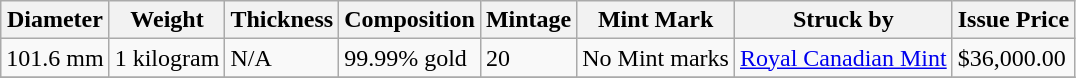<table class="wikitable">
<tr>
<th>Diameter</th>
<th>Weight</th>
<th>Thickness</th>
<th>Composition</th>
<th>Mintage</th>
<th>Mint Mark</th>
<th>Struck by</th>
<th>Issue Price</th>
</tr>
<tr>
<td>101.6 mm</td>
<td>1 kilogram</td>
<td>N/A</td>
<td>99.99% gold</td>
<td>20</td>
<td>No Mint marks</td>
<td><a href='#'>Royal Canadian Mint</a></td>
<td>$36,000.00</td>
</tr>
<tr>
</tr>
</table>
